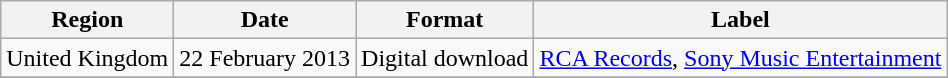<table class=wikitable>
<tr>
<th>Region</th>
<th>Date</th>
<th>Format</th>
<th>Label</th>
</tr>
<tr>
<td>United Kingdom</td>
<td>22 February 2013</td>
<td>Digital download</td>
<td><a href='#'>RCA Records</a>, <a href='#'>Sony Music Entertainment</a></td>
</tr>
<tr>
</tr>
</table>
